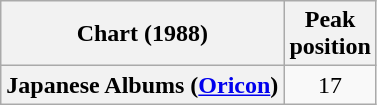<table class="wikitable plainrowheaders" style="text-align:center">
<tr>
<th scope="col">Chart (1988)</th>
<th scope="col">Peak<br> position</th>
</tr>
<tr>
<th scope="row">Japanese Albums (<a href='#'>Oricon</a>)</th>
<td>17</td>
</tr>
</table>
